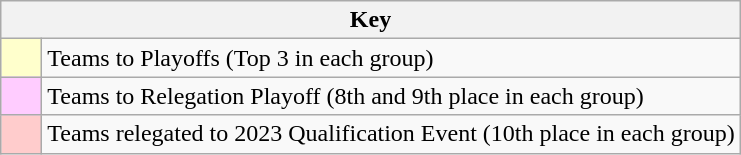<table class="wikitable" style="text-align: center">
<tr>
<th colspan=2>Key</th>
</tr>
<tr>
<td style="background:#ffffcc; width:20px;"></td>
<td align=left>Teams to Playoffs (Top 3 in each group)</td>
</tr>
<tr>
<td style="background:#ffccff; width:20px;"></td>
<td align=left>Teams to Relegation Playoff (8th and 9th place in each group)</td>
</tr>
<tr>
<td style="background:#ffcccc; width:20px;"></td>
<td align=left>Teams relegated to 2023 Qualification Event (10th place in each group)</td>
</tr>
</table>
